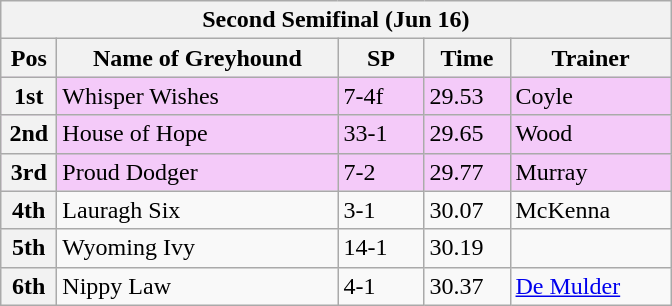<table class="wikitable">
<tr>
<th colspan="6">Second Semifinal (Jun 16) </th>
</tr>
<tr>
<th width=30>Pos</th>
<th width=180>Name of Greyhound</th>
<th width=50>SP</th>
<th width=50>Time</th>
<th width=100>Trainer</th>
</tr>
<tr style="background: #f4caf9;">
<th>1st</th>
<td>Whisper Wishes</td>
<td>7-4f</td>
<td>29.53</td>
<td>Coyle</td>
</tr>
<tr style="background: #f4caf9;">
<th>2nd</th>
<td>House of Hope</td>
<td>33-1</td>
<td>29.65</td>
<td>Wood</td>
</tr>
<tr style="background: #f4caf9;">
<th>3rd</th>
<td>Proud Dodger</td>
<td>7-2</td>
<td>29.77</td>
<td>Murray</td>
</tr>
<tr>
<th>4th</th>
<td>Lauragh Six</td>
<td>3-1</td>
<td>30.07</td>
<td>McKenna</td>
</tr>
<tr>
<th>5th</th>
<td>Wyoming Ivy</td>
<td>14-1</td>
<td>30.19</td>
<td></td>
</tr>
<tr>
<th>6th</th>
<td>Nippy Law</td>
<td>4-1</td>
<td>30.37</td>
<td><a href='#'>De Mulder</a></td>
</tr>
</table>
